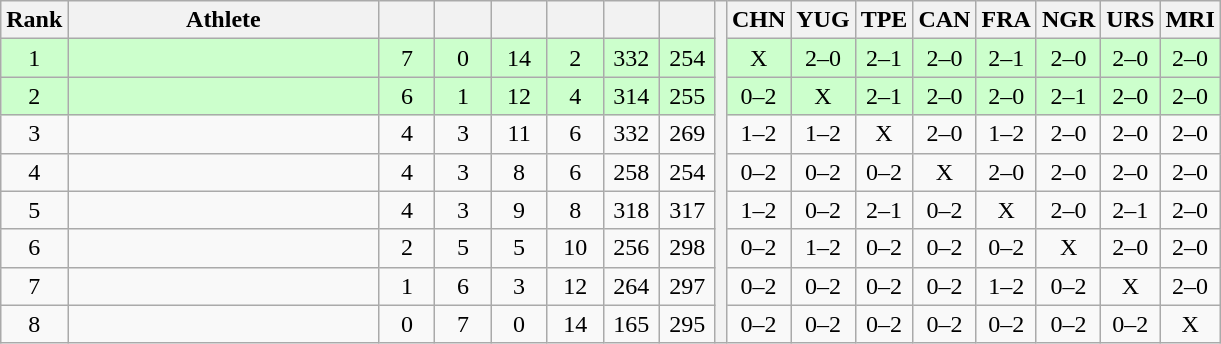<table class="wikitable" style="text-align:center">
<tr>
<th>Rank</th>
<th width=200>Athlete</th>
<th width=30></th>
<th width=30></th>
<th width=30></th>
<th width=30></th>
<th width=30></th>
<th width=30></th>
<th rowspan=9></th>
<th width=30>CHN</th>
<th width=30>YUG</th>
<th width=30>TPE</th>
<th width=30>CAN</th>
<th width=30>FRA</th>
<th width=30>NGR</th>
<th width=30>URS</th>
<th width=30>MRI</th>
</tr>
<tr style="background-color:#ccffcc;">
<td>1</td>
<td align=left></td>
<td>7</td>
<td>0</td>
<td>14</td>
<td>2</td>
<td>332</td>
<td>254</td>
<td>X</td>
<td>2–0</td>
<td>2–1</td>
<td>2–0</td>
<td>2–1</td>
<td>2–0</td>
<td>2–0</td>
<td>2–0</td>
</tr>
<tr style="background-color:#ccffcc;">
<td>2</td>
<td align=left></td>
<td>6</td>
<td>1</td>
<td>12</td>
<td>4</td>
<td>314</td>
<td>255</td>
<td>0–2</td>
<td>X</td>
<td>2–1</td>
<td>2–0</td>
<td>2–0</td>
<td>2–1</td>
<td>2–0</td>
<td>2–0</td>
</tr>
<tr>
<td>3</td>
<td align=left></td>
<td>4</td>
<td>3</td>
<td>11</td>
<td>6</td>
<td>332</td>
<td>269</td>
<td>1–2</td>
<td>1–2</td>
<td>X</td>
<td>2–0</td>
<td>1–2</td>
<td>2–0</td>
<td>2–0</td>
<td>2–0</td>
</tr>
<tr>
<td>4</td>
<td align=left></td>
<td>4</td>
<td>3</td>
<td>8</td>
<td>6</td>
<td>258</td>
<td>254</td>
<td>0–2</td>
<td>0–2</td>
<td>0–2</td>
<td>X</td>
<td>2–0</td>
<td>2–0</td>
<td>2–0</td>
<td>2–0</td>
</tr>
<tr>
<td>5</td>
<td align=left></td>
<td>4</td>
<td>3</td>
<td>9</td>
<td>8</td>
<td>318</td>
<td>317</td>
<td>1–2</td>
<td>0–2</td>
<td>2–1</td>
<td>0–2</td>
<td>X</td>
<td>2–0</td>
<td>2–1</td>
<td>2–0</td>
</tr>
<tr>
<td>6</td>
<td align=left></td>
<td>2</td>
<td>5</td>
<td>5</td>
<td>10</td>
<td>256</td>
<td>298</td>
<td>0–2</td>
<td>1–2</td>
<td>0–2</td>
<td>0–2</td>
<td>0–2</td>
<td>X</td>
<td>2–0</td>
<td>2–0</td>
</tr>
<tr>
<td>7</td>
<td align=left></td>
<td>1</td>
<td>6</td>
<td>3</td>
<td>12</td>
<td>264</td>
<td>297</td>
<td>0–2</td>
<td>0–2</td>
<td>0–2</td>
<td>0–2</td>
<td>1–2</td>
<td>0–2</td>
<td>X</td>
<td>2–0</td>
</tr>
<tr>
<td>8</td>
<td align=left></td>
<td>0</td>
<td>7</td>
<td>0</td>
<td>14</td>
<td>165</td>
<td>295</td>
<td>0–2</td>
<td>0–2</td>
<td>0–2</td>
<td>0–2</td>
<td>0–2</td>
<td>0–2</td>
<td>0–2</td>
<td>X</td>
</tr>
</table>
